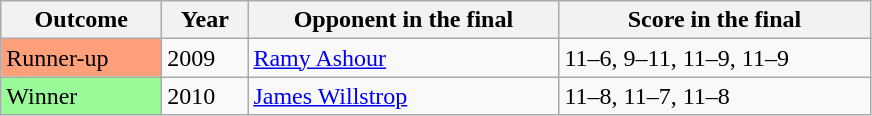<table class="sortable wikitable">
<tr>
<th width="100">Outcome</th>
<th width="50">Year</th>
<th width="200">Opponent in the final</th>
<th width="200">Score in the final</th>
</tr>
<tr>
<td bgcolor="ffa07a">Runner-up</td>
<td>2009</td>
<td>   <a href='#'>Ramy Ashour</a></td>
<td>11–6, 9–11, 11–9, 11–9</td>
</tr>
<tr>
<td bgcolor="98FB98">Winner</td>
<td>2010</td>
<td>   <a href='#'>James Willstrop</a></td>
<td>11–8, 11–7, 11–8</td>
</tr>
</table>
